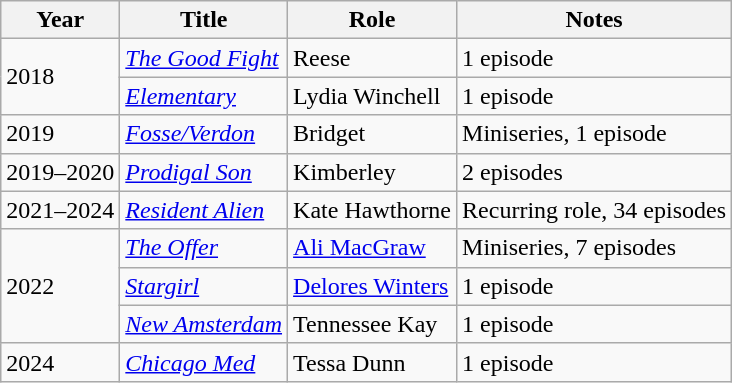<table class="wikitable sortable">
<tr>
<th>Year</th>
<th>Title</th>
<th>Role</th>
<th class="unsortable">Notes</th>
</tr>
<tr>
<td rowspan="2">2018</td>
<td><em><a href='#'>The Good Fight</a></em></td>
<td>Reese</td>
<td>1 episode</td>
</tr>
<tr>
<td><em><a href='#'>Elementary</a></em></td>
<td>Lydia Winchell</td>
<td>1 episode</td>
</tr>
<tr>
<td>2019</td>
<td><em><a href='#'>Fosse/Verdon</a></em></td>
<td>Bridget</td>
<td>Miniseries, 1 episode</td>
</tr>
<tr>
<td>2019–2020</td>
<td><em><a href='#'>Prodigal Son</a></em></td>
<td>Kimberley</td>
<td>2 episodes</td>
</tr>
<tr>
<td>2021–2024</td>
<td><em><a href='#'>Resident Alien</a></em></td>
<td>Kate Hawthorne</td>
<td>Recurring role, 34 episodes</td>
</tr>
<tr>
<td rowspan="3">2022</td>
<td><em><a href='#'>The Offer</a></em></td>
<td><a href='#'>Ali MacGraw</a></td>
<td>Miniseries, 7 episodes</td>
</tr>
<tr>
<td><em><a href='#'>Stargirl</a></em></td>
<td><a href='#'>Delores Winters</a></td>
<td>1 episode</td>
</tr>
<tr>
<td><em><a href='#'>New Amsterdam</a></em></td>
<td>Tennessee Kay</td>
<td>1 episode</td>
</tr>
<tr>
<td>2024</td>
<td><em><a href='#'>Chicago Med</a></em></td>
<td>Tessa Dunn</td>
<td>1 episode</td>
</tr>
</table>
